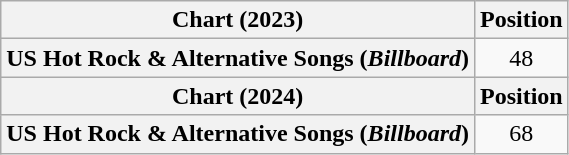<table class="wikitable plainrowheaders" style="text-align: center">
<tr>
<th scope="col">Chart (2023)</th>
<th scope="col">Position</th>
</tr>
<tr>
<th scope="row">US Hot Rock & Alternative Songs (<em>Billboard</em>)</th>
<td>48</td>
</tr>
<tr>
<th scope="col">Chart (2024)</th>
<th scope="col">Position</th>
</tr>
<tr>
<th scope="row">US Hot Rock & Alternative Songs (<em>Billboard</em>)</th>
<td>68</td>
</tr>
</table>
